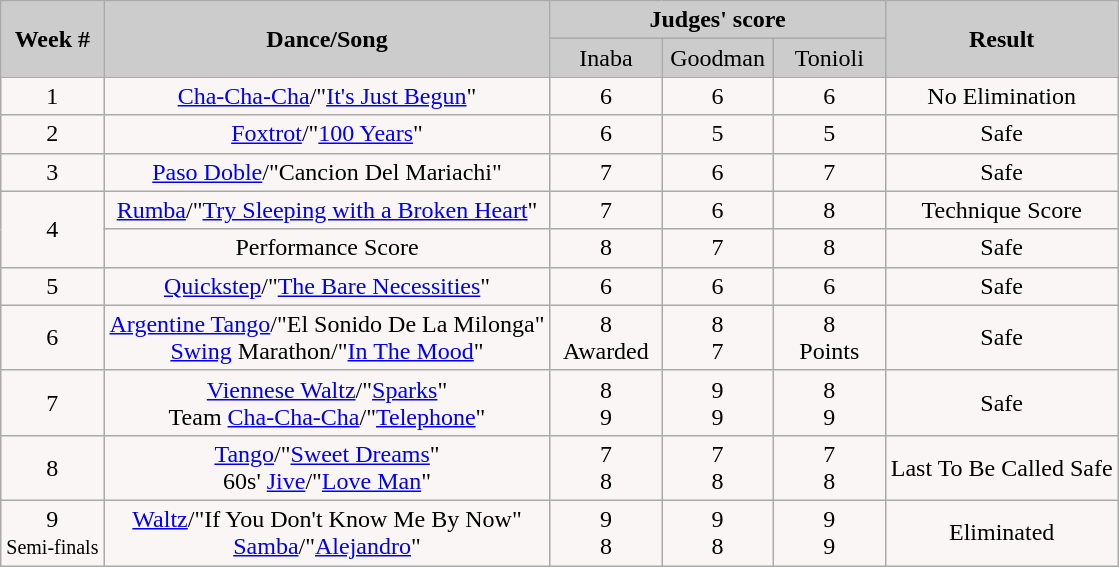<table class="wikitable">
<tr style="text-align:Center; background:#ccc;">
<td rowspan="2"><strong>Week #</strong></td>
<td rowspan="2"><strong>Dance/Song</strong></td>
<td colspan="3"><strong>Judges' score</strong></td>
<td rowspan="2"><strong>Result</strong></td>
</tr>
<tr style="text-align:center; background:#ccc;">
<td style="width:10%; ">Inaba</td>
<td style="width:10%; ">Goodman</td>
<td style="width:10%; ">Tonioli</td>
</tr>
<tr style="text-align:center; background:#faf6f6;">
<td>1</td>
<td><a href='#'>Cha-Cha-Cha</a>/"<a href='#'>It's Just Begun</a>"</td>
<td>6</td>
<td>6</td>
<td>6</td>
<td>No Elimination</td>
</tr>
<tr style="text-align:center; background:#faf6f6;">
<td>2</td>
<td><a href='#'>Foxtrot</a>/"<a href='#'>100 Years</a>"</td>
<td>6</td>
<td>5</td>
<td>5</td>
<td>Safe</td>
</tr>
<tr style="text-align:center; background:#faf6f6;">
<td>3</td>
<td><a href='#'>Paso Doble</a>/"Cancion Del Mariachi"</td>
<td>7</td>
<td>6</td>
<td>7</td>
<td>Safe</td>
</tr>
<tr style="text-align:center; background:#faf6f6;">
<td rowspan="2">4</td>
<td><a href='#'>Rumba</a>/"<a href='#'>Try Sleeping with a Broken Heart</a>"</td>
<td>7</td>
<td>6</td>
<td>8</td>
<td>Technique Score</td>
</tr>
<tr style="text-align:center; background:#faf6f6;">
<td>Performance Score</td>
<td>8</td>
<td>7</td>
<td>8</td>
<td>Safe</td>
</tr>
<tr style="text-align:center; background:#faf6f6;">
<td>5</td>
<td><a href='#'>Quickstep</a>/"<a href='#'>The Bare Necessities</a>"</td>
<td>6</td>
<td>6</td>
<td>6</td>
<td>Safe</td>
</tr>
<tr style="text-align:center; background:#faf6f6;">
<td>6</td>
<td><a href='#'>Argentine Tango</a>/"El Sonido De La Milonga"<br><a href='#'>Swing</a> Marathon/"<a href='#'>In The Mood</a>"</td>
<td>8<br>Awarded</td>
<td>8<br>7</td>
<td>8<br>Points</td>
<td>Safe</td>
</tr>
<tr style="text-align:center; background:#faf6f6;">
<td>7</td>
<td><a href='#'>Viennese Waltz</a>/"<a href='#'>Sparks</a>"<br>Team <a href='#'>Cha-Cha-Cha</a>/"<a href='#'>Telephone</a>"</td>
<td>8<br>9</td>
<td>9<br>9</td>
<td>8<br>9</td>
<td>Safe</td>
</tr>
<tr style="text-align:center; background:#faf6f6;">
<td>8</td>
<td><a href='#'>Tango</a>/"<a href='#'>Sweet Dreams</a>"<br>60s' <a href='#'>Jive</a>/"<a href='#'>Love Man</a>"</td>
<td>7<br>8</td>
<td>7<br>8</td>
<td>7<br>8</td>
<td>Last To Be Called Safe</td>
</tr>
<tr style="text-align:center; background:#faf6f6;">
<td>9<br><small>Semi-finals</small></td>
<td><a href='#'>Waltz</a>/"If You Don't Know Me By Now"<br><a href='#'>Samba</a>/"<a href='#'>Alejandro</a>"</td>
<td>9<br>8</td>
<td>9<br>8</td>
<td>9<br>9</td>
<td>Eliminated</td>
</tr>
</table>
